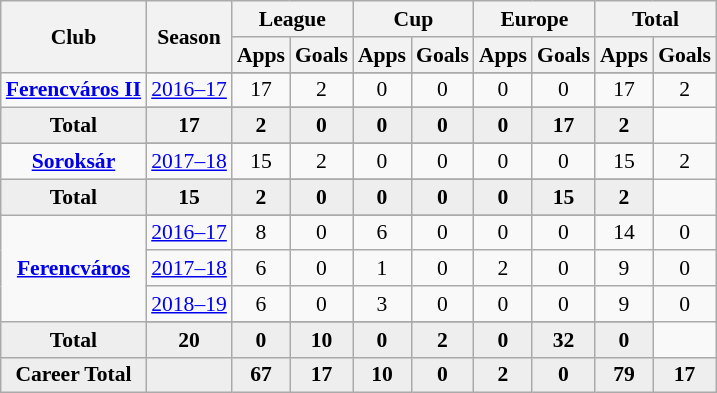<table class="wikitable" style="font-size:90%; text-align: center;">
<tr>
<th rowspan="2">Club</th>
<th rowspan="2">Season</th>
<th colspan="2">League</th>
<th colspan="2">Cup</th>
<th colspan="2">Europe</th>
<th colspan="2">Total</th>
</tr>
<tr>
<th>Apps</th>
<th>Goals</th>
<th>Apps</th>
<th>Goals</th>
<th>Apps</th>
<th>Goals</th>
<th>Apps</th>
<th>Goals</th>
</tr>
<tr ||-||-||-|->
<td rowspan="3" valign="center"><strong><a href='#'>Ferencváros II</a></strong></td>
</tr>
<tr>
<td><a href='#'>2016–17</a></td>
<td>17</td>
<td>2</td>
<td>0</td>
<td>0</td>
<td>0</td>
<td>0</td>
<td>17</td>
<td>2</td>
</tr>
<tr>
</tr>
<tr style="font-weight:bold; background-color:#eeeeee;">
<td>Total</td>
<td>17</td>
<td>2</td>
<td>0</td>
<td>0</td>
<td>0</td>
<td>0</td>
<td>17</td>
<td>2</td>
</tr>
<tr>
<td rowspan="3" valign="center"><strong><a href='#'>Soroksár</a></strong></td>
</tr>
<tr>
<td><a href='#'>2017–18</a></td>
<td>15</td>
<td>2</td>
<td>0</td>
<td>0</td>
<td>0</td>
<td>0</td>
<td>15</td>
<td>2</td>
</tr>
<tr>
</tr>
<tr style="font-weight:bold; background-color:#eeeeee;">
<td>Total</td>
<td>15</td>
<td>2</td>
<td>0</td>
<td>0</td>
<td>0</td>
<td>0</td>
<td>15</td>
<td>2</td>
</tr>
<tr>
<td rowspan="5" valign="center"><strong><a href='#'>Ferencváros</a></strong></td>
</tr>
<tr>
<td><a href='#'>2016–17</a></td>
<td>8</td>
<td>0</td>
<td>6</td>
<td>0</td>
<td>0</td>
<td>0</td>
<td>14</td>
<td>0</td>
</tr>
<tr>
<td><a href='#'>2017–18</a></td>
<td>6</td>
<td>0</td>
<td>1</td>
<td>0</td>
<td>2</td>
<td>0</td>
<td>9</td>
<td>0</td>
</tr>
<tr>
<td><a href='#'>2018–19</a></td>
<td>6</td>
<td>0</td>
<td>3</td>
<td>0</td>
<td>0</td>
<td>0</td>
<td>9</td>
<td>0</td>
</tr>
<tr>
</tr>
<tr style="font-weight:bold; background-color:#eeeeee;">
<td>Total</td>
<td>20</td>
<td>0</td>
<td>10</td>
<td>0</td>
<td>2</td>
<td>0</td>
<td>32</td>
<td>0</td>
</tr>
<tr style="font-weight:bold; background-color:#eeeeee;">
<td rowspan="1" valign="top"><strong>Career Total</strong></td>
<td></td>
<td><strong>67</strong></td>
<td><strong>17</strong></td>
<td><strong>10</strong></td>
<td><strong>0</strong></td>
<td><strong>2</strong></td>
<td><strong>0</strong></td>
<td><strong>79</strong></td>
<td><strong>17</strong></td>
</tr>
</table>
